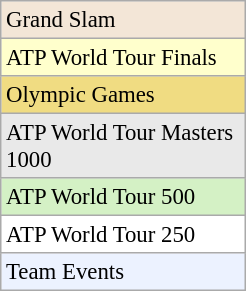<table class="wikitable"  style="font-size:95%; width:13%;">
<tr style="background:#f3e6d7;">
<td>Grand Slam</td>
</tr>
<tr style="background:#ffffcc;">
<td>ATP World Tour Finals</td>
</tr>
<tr bgcolor=#F0DC82>
<td>Olympic Games</td>
</tr>
<tr style="background:#e9e9e9;">
<td>ATP World Tour Masters 1000</td>
</tr>
<tr style="background:#d4f1c5;">
<td>ATP World Tour 500</td>
</tr>
<tr style="background:#ffffff;">
<td>ATP World Tour 250</td>
</tr>
<tr |- style="background:#ecf2ff;">
<td>Team Events</td>
</tr>
</table>
